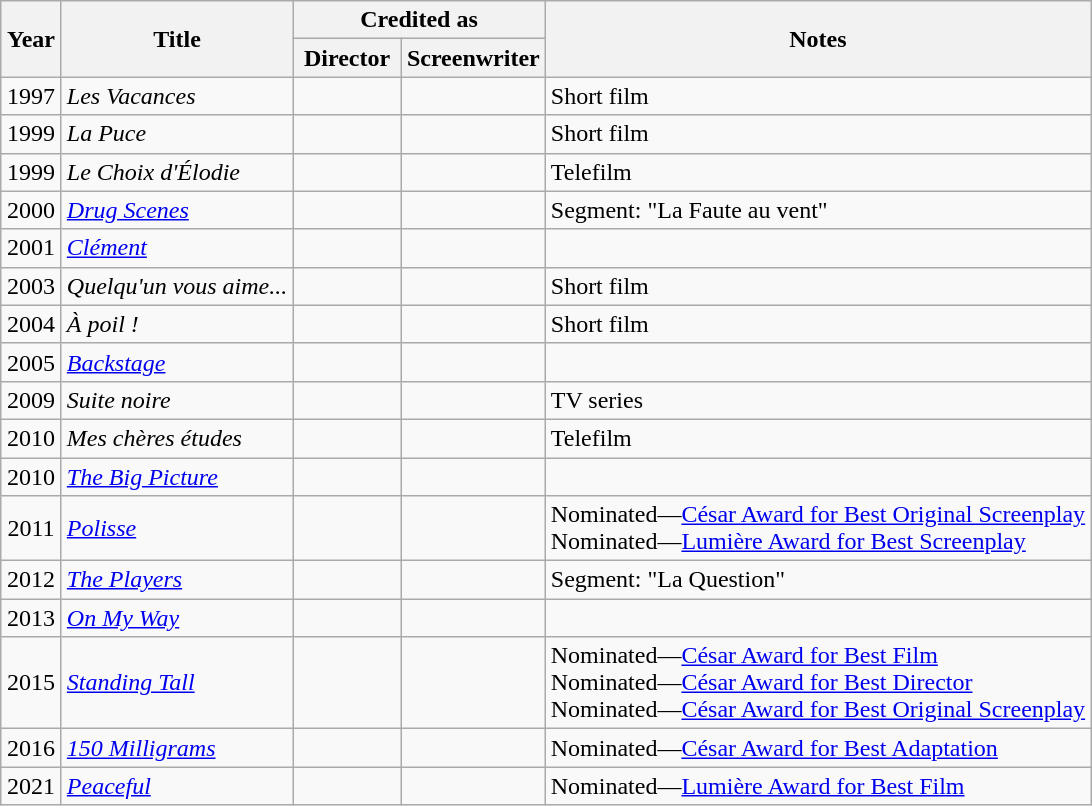<table class="wikitable sortable">
<tr>
<th rowspan=2 width="33">Year</th>
<th rowspan=2>Title</th>
<th colspan=2>Credited as</th>
<th rowspan=2>Notes</th>
</tr>
<tr>
<th width=65>Director</th>
<th width=65>Screenwriter</th>
</tr>
<tr>
<td align="center">1997</td>
<td align="left"><em>Les Vacances</em></td>
<td></td>
<td></td>
<td>Short film</td>
</tr>
<tr>
<td align="center">1999</td>
<td align="left"><em>La Puce</em></td>
<td></td>
<td></td>
<td>Short film</td>
</tr>
<tr>
<td align="center">1999</td>
<td align="left"><em>Le Choix d'Élodie</em></td>
<td></td>
<td></td>
<td>Telefilm</td>
</tr>
<tr>
<td align="center">2000</td>
<td align="left"><em><a href='#'>Drug Scenes</a></em></td>
<td></td>
<td></td>
<td>Segment: "La Faute au vent"</td>
</tr>
<tr>
<td align="center">2001</td>
<td align="left"><em><a href='#'>Clément</a></em></td>
<td></td>
<td></td>
<td></td>
</tr>
<tr>
<td align="center">2003</td>
<td align="left"><em>Quelqu'un vous aime...</em></td>
<td></td>
<td></td>
<td>Short film</td>
</tr>
<tr>
<td align="center">2004</td>
<td align="left"><em>À poil !</em></td>
<td></td>
<td></td>
<td>Short film</td>
</tr>
<tr>
<td align="center">2005</td>
<td align="left"><em><a href='#'>Backstage</a></em></td>
<td></td>
<td></td>
<td></td>
</tr>
<tr>
<td align="center">2009</td>
<td align="left"><em>Suite noire</em></td>
<td></td>
<td></td>
<td>TV series</td>
</tr>
<tr>
<td align="center">2010</td>
<td align="left"><em>Mes chères études</em></td>
<td></td>
<td></td>
<td>Telefilm</td>
</tr>
<tr>
<td align="center">2010</td>
<td align="left"><em><a href='#'>The Big Picture</a></em></td>
<td></td>
<td></td>
<td></td>
</tr>
<tr>
<td align="center">2011</td>
<td align="left"><em><a href='#'>Polisse</a></em></td>
<td></td>
<td></td>
<td>Nominated—<a href='#'>César Award for Best Original Screenplay</a><br>Nominated—<a href='#'>Lumière Award for Best Screenplay</a></td>
</tr>
<tr>
<td align="center">2012</td>
<td align="left"><em><a href='#'>The Players</a></em></td>
<td></td>
<td></td>
<td>Segment: "La Question"</td>
</tr>
<tr>
<td align="center">2013</td>
<td align="left"><em><a href='#'>On My Way</a></em></td>
<td></td>
<td></td>
<td></td>
</tr>
<tr>
<td align="center">2015</td>
<td align="left"><em><a href='#'>Standing Tall</a></em></td>
<td></td>
<td></td>
<td>Nominated—<a href='#'>César Award for Best Film</a><br>Nominated—<a href='#'>César Award for Best Director</a><br>Nominated—<a href='#'>César Award for Best Original Screenplay</a></td>
</tr>
<tr>
<td align="center">2016</td>
<td align="left"><em><a href='#'>150 Milligrams</a></em></td>
<td></td>
<td></td>
<td>Nominated—<a href='#'>César Award for Best Adaptation</a></td>
</tr>
<tr>
<td align="center">2021</td>
<td align="left"><em><a href='#'>Peaceful</a></em></td>
<td></td>
<td></td>
<td>Nominated—<a href='#'>Lumière Award for Best Film</a></td>
</tr>
</table>
